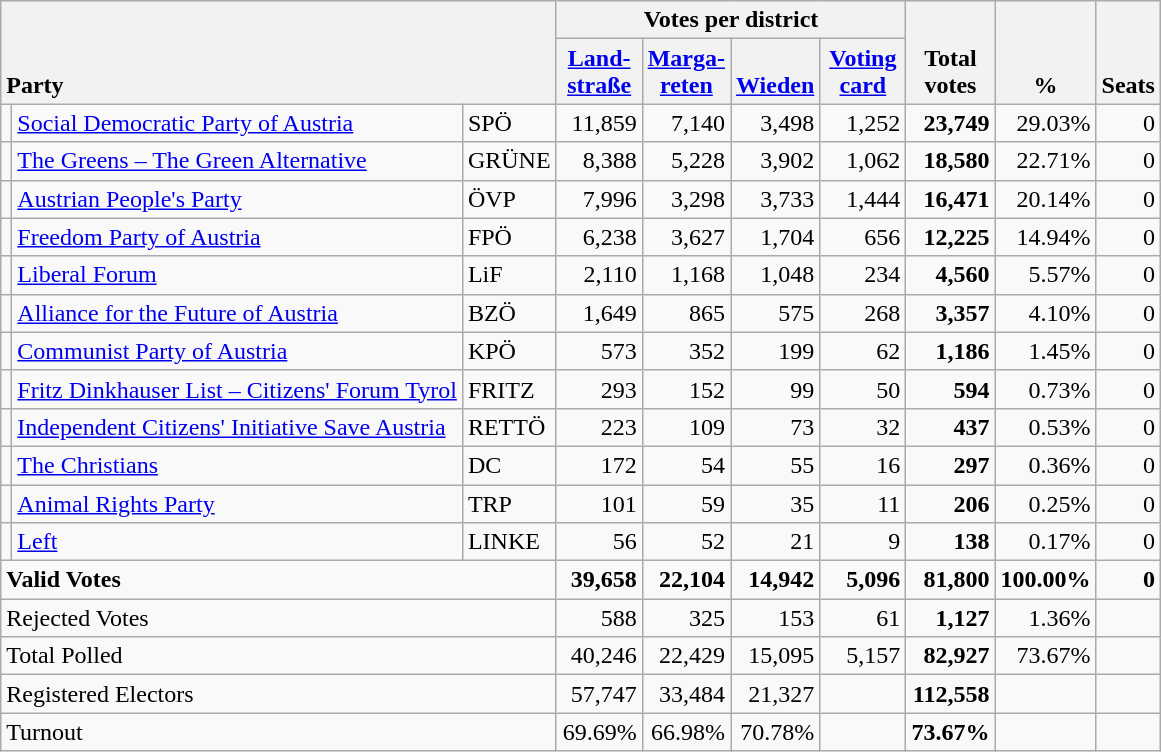<table class="wikitable" border="1" style="text-align:right;">
<tr>
<th style="text-align:left;" valign=bottom rowspan=2 colspan=3>Party</th>
<th colspan=4>Votes per district</th>
<th align=center valign=bottom rowspan=2 width="50">Total<br>votes</th>
<th align=center valign=bottom rowspan=2 width="50">%</th>
<th align=center valign=bottom rowspan=2>Seats</th>
</tr>
<tr>
<th align=center valign=bottom width="50"><a href='#'>Land-<br>straße</a></th>
<th align=center valign=bottom width="50"><a href='#'>Marga-<br>reten</a></th>
<th align=center valign=bottom width="50"><a href='#'>Wieden</a></th>
<th align=center valign=bottom width="50"><a href='#'>Voting<br>card</a></th>
</tr>
<tr>
<td></td>
<td align=left><a href='#'>Social Democratic Party of Austria</a></td>
<td align=left>SPÖ</td>
<td>11,859</td>
<td>7,140</td>
<td>3,498</td>
<td>1,252</td>
<td><strong>23,749</strong></td>
<td>29.03%</td>
<td>0</td>
</tr>
<tr>
<td></td>
<td align=left style="white-space: nowrap;"><a href='#'>The Greens – The Green Alternative</a></td>
<td align=left>GRÜNE</td>
<td>8,388</td>
<td>5,228</td>
<td>3,902</td>
<td>1,062</td>
<td><strong>18,580</strong></td>
<td>22.71%</td>
<td>0</td>
</tr>
<tr>
<td></td>
<td align=left><a href='#'>Austrian People's Party</a></td>
<td align=left>ÖVP</td>
<td>7,996</td>
<td>3,298</td>
<td>3,733</td>
<td>1,444</td>
<td><strong>16,471</strong></td>
<td>20.14%</td>
<td>0</td>
</tr>
<tr>
<td></td>
<td align=left><a href='#'>Freedom Party of Austria</a></td>
<td align=left>FPÖ</td>
<td>6,238</td>
<td>3,627</td>
<td>1,704</td>
<td>656</td>
<td><strong>12,225</strong></td>
<td>14.94%</td>
<td>0</td>
</tr>
<tr>
<td></td>
<td align=left><a href='#'>Liberal Forum</a></td>
<td align=left>LiF</td>
<td>2,110</td>
<td>1,168</td>
<td>1,048</td>
<td>234</td>
<td><strong>4,560</strong></td>
<td>5.57%</td>
<td>0</td>
</tr>
<tr>
<td></td>
<td align=left><a href='#'>Alliance for the Future of Austria</a></td>
<td align=left>BZÖ</td>
<td>1,649</td>
<td>865</td>
<td>575</td>
<td>268</td>
<td><strong>3,357</strong></td>
<td>4.10%</td>
<td>0</td>
</tr>
<tr>
<td></td>
<td align=left><a href='#'>Communist Party of Austria</a></td>
<td align=left>KPÖ</td>
<td>573</td>
<td>352</td>
<td>199</td>
<td>62</td>
<td><strong>1,186</strong></td>
<td>1.45%</td>
<td>0</td>
</tr>
<tr>
<td></td>
<td align=left><a href='#'>Fritz Dinkhauser List – Citizens' Forum Tyrol </a></td>
<td align=left>FRITZ</td>
<td>293</td>
<td>152</td>
<td>99</td>
<td>50</td>
<td><strong>594</strong></td>
<td>0.73%</td>
<td>0</td>
</tr>
<tr>
<td></td>
<td align=left><a href='#'>Independent Citizens' Initiative Save Austria</a></td>
<td align=left>RETTÖ</td>
<td>223</td>
<td>109</td>
<td>73</td>
<td>32</td>
<td><strong>437</strong></td>
<td>0.53%</td>
<td>0</td>
</tr>
<tr>
<td></td>
<td align=left><a href='#'>The Christians</a></td>
<td align=left>DC</td>
<td>172</td>
<td>54</td>
<td>55</td>
<td>16</td>
<td><strong>297</strong></td>
<td>0.36%</td>
<td>0</td>
</tr>
<tr>
<td></td>
<td align=left><a href='#'>Animal Rights Party</a></td>
<td align=left>TRP</td>
<td>101</td>
<td>59</td>
<td>35</td>
<td>11</td>
<td><strong>206</strong></td>
<td>0.25%</td>
<td>0</td>
</tr>
<tr>
<td></td>
<td align=left><a href='#'>Left</a></td>
<td align=left>LINKE</td>
<td>56</td>
<td>52</td>
<td>21</td>
<td>9</td>
<td><strong>138</strong></td>
<td>0.17%</td>
<td>0</td>
</tr>
<tr style="font-weight:bold">
<td align=left colspan=3>Valid Votes</td>
<td>39,658</td>
<td>22,104</td>
<td>14,942</td>
<td>5,096</td>
<td>81,800</td>
<td>100.00%</td>
<td>0</td>
</tr>
<tr>
<td align=left colspan=3>Rejected Votes</td>
<td>588</td>
<td>325</td>
<td>153</td>
<td>61</td>
<td><strong>1,127</strong></td>
<td>1.36%</td>
<td></td>
</tr>
<tr>
<td align=left colspan=3>Total Polled</td>
<td>40,246</td>
<td>22,429</td>
<td>15,095</td>
<td>5,157</td>
<td><strong>82,927</strong></td>
<td>73.67%</td>
<td></td>
</tr>
<tr>
<td align=left colspan=3>Registered Electors</td>
<td>57,747</td>
<td>33,484</td>
<td>21,327</td>
<td></td>
<td><strong>112,558</strong></td>
<td></td>
<td></td>
</tr>
<tr>
<td align=left colspan=3>Turnout</td>
<td>69.69%</td>
<td>66.98%</td>
<td>70.78%</td>
<td></td>
<td><strong>73.67%</strong></td>
<td></td>
<td></td>
</tr>
</table>
